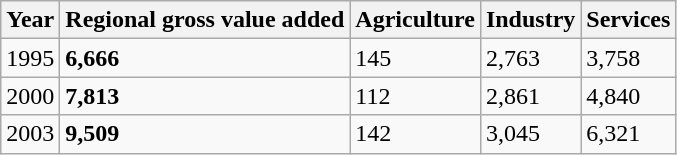<table class="wikitable">
<tr>
<th>Year</th>
<th>Regional gross value added</th>
<th>Agriculture</th>
<th>Industry</th>
<th>Services</th>
</tr>
<tr>
<td>1995</td>
<td><strong>6,666</strong></td>
<td>145</td>
<td>2,763</td>
<td>3,758</td>
</tr>
<tr>
<td>2000</td>
<td><strong>7,813</strong></td>
<td>112</td>
<td>2,861</td>
<td>4,840</td>
</tr>
<tr>
<td>2003</td>
<td><strong>9,509</strong></td>
<td>142</td>
<td>3,045</td>
<td>6,321</td>
</tr>
</table>
